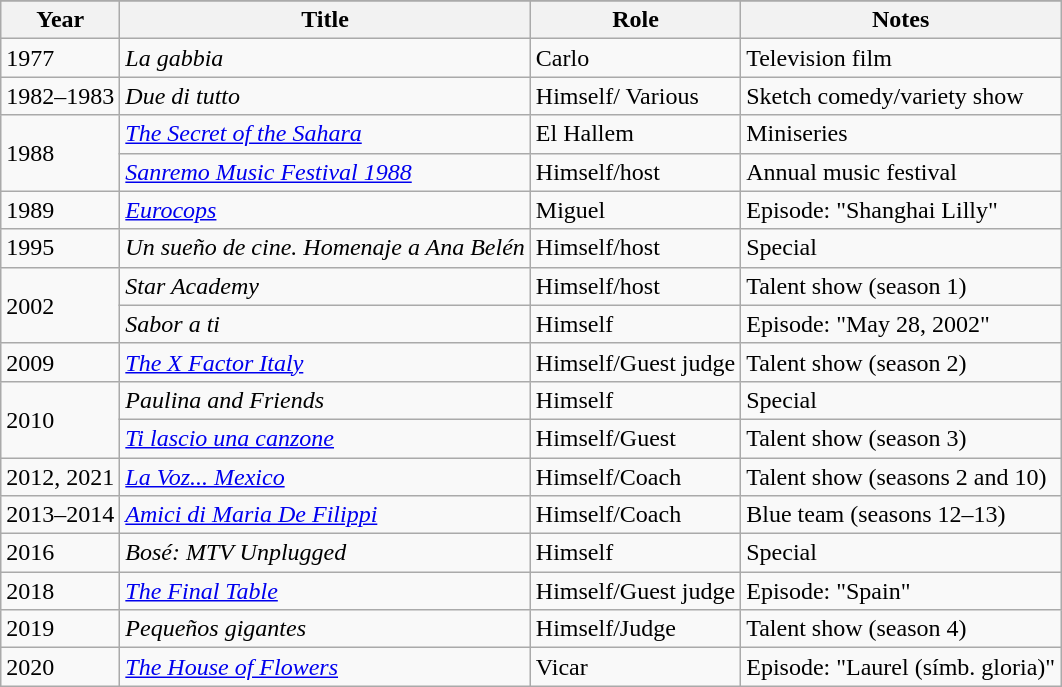<table class="wikitable">
<tr>
</tr>
<tr>
<th>Year</th>
<th>Title</th>
<th>Role</th>
<th>Notes</th>
</tr>
<tr>
<td>1977</td>
<td><em>La gabbia</em></td>
<td>Carlo</td>
<td>Television film</td>
</tr>
<tr>
<td>1982–1983</td>
<td><em>Due di tutto</em></td>
<td>Himself/ Various</td>
<td>Sketch comedy/variety show</td>
</tr>
<tr>
<td rowspan="2">1988</td>
<td><em><a href='#'>The Secret of the Sahara</a></em></td>
<td>El Hallem</td>
<td>Miniseries</td>
</tr>
<tr>
<td><em><a href='#'>Sanremo Music Festival 1988</a></em></td>
<td>Himself/host</td>
<td>Annual music festival</td>
</tr>
<tr>
<td>1989</td>
<td><em><a href='#'>Eurocops</a></em></td>
<td>Miguel</td>
<td>Episode: "Shanghai Lilly"</td>
</tr>
<tr>
<td>1995</td>
<td><em>Un sueño de cine. Homenaje a Ana Belén</em></td>
<td>Himself/host</td>
<td>Special</td>
</tr>
<tr>
<td rowspan="2">2002</td>
<td><em>Star Academy</em></td>
<td>Himself/host</td>
<td>Talent show (season 1)</td>
</tr>
<tr>
<td><em>Sabor a ti</em></td>
<td>Himself</td>
<td>Episode: "May 28, 2002"</td>
</tr>
<tr>
<td>2009</td>
<td><em><a href='#'>The X Factor Italy</a></em></td>
<td>Himself/Guest judge</td>
<td>Talent show (season 2)</td>
</tr>
<tr>
<td rowspan="2">2010</td>
<td><em>Paulina and Friends</em></td>
<td>Himself</td>
<td>Special</td>
</tr>
<tr>
<td><em><a href='#'>Ti lascio una canzone</a></em></td>
<td>Himself/Guest</td>
<td>Talent show (season 3)</td>
</tr>
<tr>
<td>2012, 2021</td>
<td><em><a href='#'>La Voz... Mexico</a></em></td>
<td>Himself/Coach</td>
<td>Talent show (seasons 2 and 10)</td>
</tr>
<tr>
<td>2013–2014</td>
<td><em><a href='#'>Amici di Maria De Filippi</a></em></td>
<td>Himself/Coach</td>
<td>Blue team (seasons 12–13)</td>
</tr>
<tr>
<td>2016</td>
<td><em>Bosé: MTV Unplugged</em></td>
<td>Himself</td>
<td>Special</td>
</tr>
<tr>
<td>2018</td>
<td><em><a href='#'>The Final Table</a></em></td>
<td>Himself/Guest judge</td>
<td>Episode: "Spain"</td>
</tr>
<tr>
<td>2019</td>
<td><em>Pequeños gigantes</em></td>
<td>Himself/Judge</td>
<td>Talent show (season 4)</td>
</tr>
<tr>
<td>2020</td>
<td><em><a href='#'>The House of Flowers</a></em></td>
<td>Vicar</td>
<td>Episode: "Laurel (símb. gloria)"</td>
</tr>
</table>
